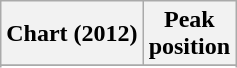<table class="wikitable sortable">
<tr>
<th>Chart (2012)</th>
<th>Peak<br>position</th>
</tr>
<tr>
</tr>
<tr>
</tr>
</table>
